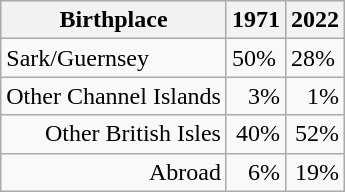<table class="wikitable">
<tr>
<th>Birthplace<br></th>
<th>1971</th>
<th>2022</th>
</tr>
<tr>
<td>Sark/Guernsey</td>
<td>50%</td>
<td>28%</td>
</tr>
<tr align="right">
<td>Other Channel Islands</td>
<td>3%</td>
<td>1%</td>
</tr>
<tr align="right">
<td>Other British Isles</td>
<td>40%</td>
<td>52%</td>
</tr>
<tr align="right">
<td>Abroad</td>
<td>6%</td>
<td>19%</td>
</tr>
</table>
